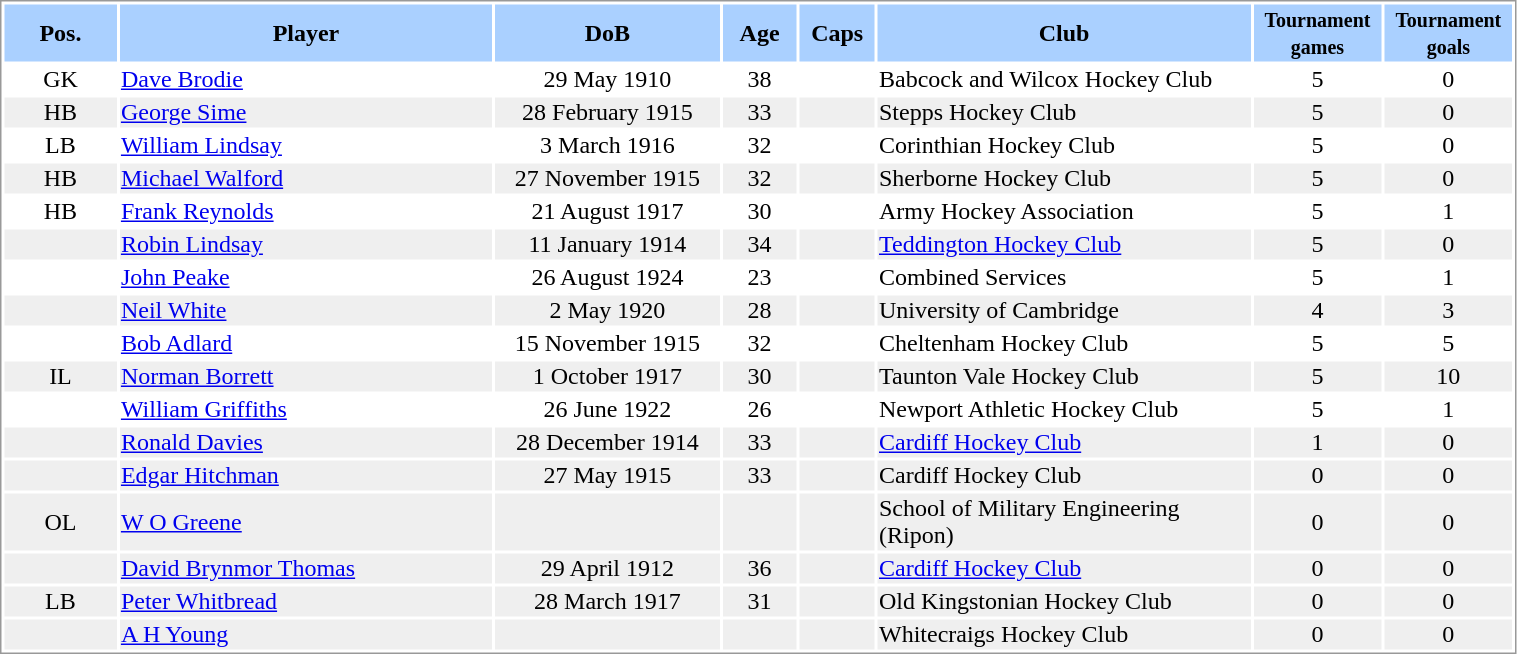<table border="0" width="80%" style="border: 1px solid #999; background-color:#FFFFFF; text-align:center">
<tr align="center" bgcolor="#AAD0FF">
<th width=6%>Pos.</th>
<th width=20%>Player</th>
<th width=12%>DoB</th>
<th width=4%>Age</th>
<th width=4%>Caps</th>
<th width=20%>Club</th>
<th width=5%><small>Tournament<br>games</small></th>
<th width=5%><small>Tournament<br>goals</small></th>
</tr>
<tr>
<td>GK</td>
<td align="left"><a href='#'>Dave Brodie</a></td>
<td>29 May 1910</td>
<td>38</td>
<td></td>
<td align="left"> Babcock and Wilcox Hockey Club</td>
<td>5</td>
<td>0</td>
</tr>
<tr bgcolor="#EFEFEF">
<td>HB</td>
<td align="left"><a href='#'>George Sime</a></td>
<td>28 February 1915</td>
<td>33</td>
<td></td>
<td align="left"> Stepps Hockey Club</td>
<td>5</td>
<td>0</td>
</tr>
<tr>
<td>LB</td>
<td align="left"><a href='#'>William Lindsay</a></td>
<td>3 March 1916</td>
<td>32</td>
<td></td>
<td align="left"> Corinthian Hockey Club</td>
<td>5</td>
<td>0</td>
</tr>
<tr bgcolor="#EFEFEF">
<td>HB</td>
<td align="left"><a href='#'>Michael Walford</a></td>
<td>27 November 1915</td>
<td>32</td>
<td></td>
<td align="left"> Sherborne Hockey Club</td>
<td>5</td>
<td>0</td>
</tr>
<tr>
<td>HB</td>
<td align="left"><a href='#'>Frank Reynolds</a></td>
<td>21 August 1917</td>
<td>30</td>
<td></td>
<td align="left"> Army Hockey Association</td>
<td>5</td>
<td>1</td>
</tr>
<tr bgcolor="#EFEFEF">
<td></td>
<td align="left"><a href='#'>Robin Lindsay</a></td>
<td>11 January 1914</td>
<td>34</td>
<td></td>
<td align="left"> <a href='#'>Teddington Hockey Club</a></td>
<td>5</td>
<td>0</td>
</tr>
<tr>
<td></td>
<td align="left"><a href='#'>John Peake</a></td>
<td>26 August 1924</td>
<td>23</td>
<td></td>
<td align="left"> Combined Services</td>
<td>5</td>
<td>1</td>
</tr>
<tr bgcolor="#EFEFEF">
<td></td>
<td align="left"><a href='#'>Neil White</a></td>
<td>2 May 1920</td>
<td>28</td>
<td></td>
<td align="left"> University of Cambridge</td>
<td>4</td>
<td>3</td>
</tr>
<tr>
<td></td>
<td align="left"><a href='#'>Bob Adlard</a></td>
<td>15 November 1915</td>
<td>32</td>
<td></td>
<td align="left"> Cheltenham Hockey Club</td>
<td>5</td>
<td>5</td>
</tr>
<tr bgcolor="#EFEFEF">
<td>IL</td>
<td align="left"><a href='#'>Norman Borrett</a></td>
<td>1 October 1917</td>
<td>30</td>
<td></td>
<td align="left"> Taunton Vale Hockey Club</td>
<td>5</td>
<td>10</td>
</tr>
<tr>
<td></td>
<td align="left"><a href='#'>William Griffiths</a></td>
<td>26 June 1922</td>
<td>26</td>
<td></td>
<td align="left"> Newport Athletic Hockey Club</td>
<td>5</td>
<td>1</td>
</tr>
<tr bgcolor="#EFEFEF">
<td></td>
<td align="left"><a href='#'>Ronald Davies</a></td>
<td>28 December 1914</td>
<td>33</td>
<td></td>
<td align="left"> <a href='#'>Cardiff Hockey Club</a></td>
<td>1</td>
<td>0</td>
</tr>
<tr bgcolor="#EFEFEF">
<td></td>
<td align="left"><a href='#'>Edgar Hitchman</a></td>
<td>27 May 1915</td>
<td>33</td>
<td></td>
<td align="left"> Cardiff Hockey Club</td>
<td>0</td>
<td>0</td>
</tr>
<tr bgcolor="#EFEFEF">
<td>OL</td>
<td align="left"><a href='#'>W O Greene</a></td>
<td></td>
<td></td>
<td></td>
<td align="left"> School of Military Engineering (Ripon)</td>
<td>0</td>
<td>0</td>
</tr>
<tr bgcolor="#EFEFEF">
<td></td>
<td align="left"><a href='#'>David Brynmor Thomas</a></td>
<td>29 April 1912</td>
<td>36</td>
<td></td>
<td align="left"> <a href='#'>Cardiff Hockey Club</a></td>
<td>0</td>
<td>0</td>
</tr>
<tr bgcolor="#EFEFEF">
<td>LB</td>
<td align="left"><a href='#'>Peter Whitbread</a></td>
<td>28 March 1917</td>
<td>31</td>
<td></td>
<td align="left"> Old Kingstonian Hockey Club</td>
<td>0</td>
<td>0</td>
</tr>
<tr bgcolor="#EFEFEF">
<td></td>
<td align="left"><a href='#'>A H Young</a></td>
<td></td>
<td></td>
<td></td>
<td align="left"> Whitecraigs Hockey Club</td>
<td>0</td>
<td>0</td>
</tr>
</table>
